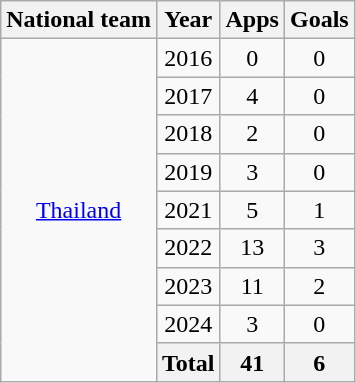<table class="wikitable" style="text-align:center">
<tr>
<th>National team</th>
<th>Year</th>
<th>Apps</th>
<th>Goals</th>
</tr>
<tr>
<td rowspan="9" valign="center"><a href='#'>Thailand</a></td>
<td>2016</td>
<td>0</td>
<td>0</td>
</tr>
<tr>
<td>2017</td>
<td>4</td>
<td>0</td>
</tr>
<tr>
<td>2018</td>
<td>2</td>
<td>0</td>
</tr>
<tr>
<td>2019</td>
<td>3</td>
<td>0</td>
</tr>
<tr>
<td>2021</td>
<td>5</td>
<td>1</td>
</tr>
<tr>
<td>2022</td>
<td>13</td>
<td>3</td>
</tr>
<tr>
<td>2023</td>
<td>11</td>
<td>2</td>
</tr>
<tr>
<td>2024</td>
<td>3</td>
<td>0</td>
</tr>
<tr>
<th>Total</th>
<th>41</th>
<th>6</th>
</tr>
</table>
